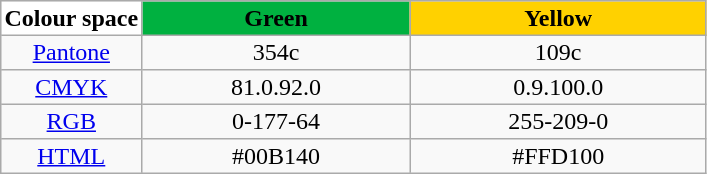<table border="1" cellpadding="2" cellspacing="0" style="background:#f9f9f9; border:1px solid #aaa; border-collapse:collapse; white-space:nowrap; text-align:left;">
<tr style="text-align: center; background: #eee">
<th style="background:white;color:black;width:20%">Colour space</th>
<th style="background:#00B140;color:white%">Green</th>
<th style="background:#FFD100;color:black%">Yellow</th>
</tr>
<tr style="text-align: center">
<td><a href='#'>Pantone</a></td>
<td>354c</td>
<td>109c</td>
</tr>
<tr style="text-align: center">
<td><a href='#'>CMYK</a></td>
<td>81.0.92.0</td>
<td>0.9.100.0</td>
</tr>
<tr style="text-align: center">
<td><a href='#'>RGB</a></td>
<td>0-177-64</td>
<td>255-209-0</td>
</tr>
<tr style="text-align: center">
<td><a href='#'>HTML</a></td>
<td>#00B140</td>
<td>#FFD100</td>
</tr>
</table>
